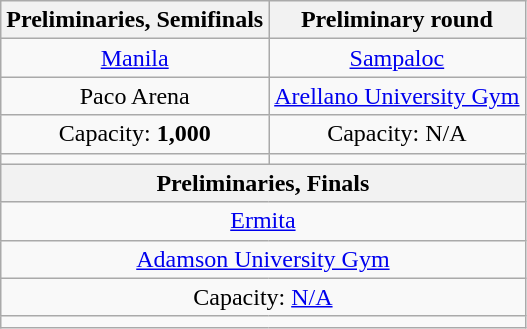<table class="wikitable" style="text-align:center">
<tr>
<th>Preliminaries, Semifinals</th>
<th>Preliminary round</th>
</tr>
<tr>
<td><a href='#'>Manila</a></td>
<td><a href='#'>Sampaloc</a></td>
</tr>
<tr>
<td>Paco Arena</td>
<td><a href='#'>Arellano University Gym</a></td>
</tr>
<tr>
<td>Capacity: <strong>1,000</strong></td>
<td>Capacity: N/A</td>
</tr>
<tr>
<td></td>
<td></td>
</tr>
<tr>
<th colspan="5">Preliminaries, Finals</th>
</tr>
<tr>
<td colspan="5"><a href='#'>Ermita</a></td>
</tr>
<tr>
<td colspan="5"><a href='#'>Adamson University Gym</a></td>
</tr>
<tr>
<td colspan="5">Capacity: <a href='#'>N/A</a></td>
</tr>
<tr>
<td colspan="5"></td>
</tr>
</table>
